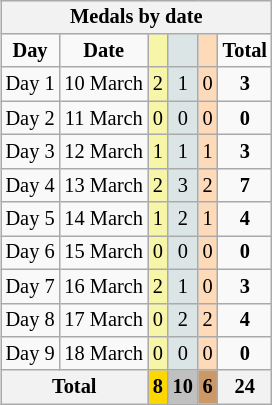<table class=wikitable style="font-size:85%;float:right;clear:right;margin-left:1em;">
<tr bgcolor=efefef>
<th colspan=6>Medals by date</th>
</tr>
<tr align=center>
<td><strong>Day</strong></td>
<td><strong>Date</strong></td>
<td bgcolor=#f7f6a8></td>
<td bgcolor=#dce5e5></td>
<td bgcolor=#ffdab9></td>
<td><strong>Total</strong></td>
</tr>
<tr align=center>
<td>Day 1</td>
<td>10 March</td>
<td bgcolor=F7F6A8>2</td>
<td bgcolor=DCE5E5>1</td>
<td bgcolor=FFDAB9>0</td>
<td><strong>3</strong></td>
</tr>
<tr align=center>
<td>Day 2</td>
<td>11 March</td>
<td bgcolor=F7F6A8>0</td>
<td bgcolor=DCE5E5>0</td>
<td bgcolor=FFDAB9>0</td>
<td><strong>0</strong></td>
</tr>
<tr align=center>
<td>Day 3</td>
<td>12 March</td>
<td bgcolor=F7F6A8>1</td>
<td bgcolor=DCE5E5>1</td>
<td bgcolor=FFDAB9>1</td>
<td><strong>3</strong></td>
</tr>
<tr align=center>
<td>Day 4</td>
<td>13 March</td>
<td bgcolor=F7F6A8>2</td>
<td bgcolor=DCE5E5>3</td>
<td bgcolor=FFDAB9>2</td>
<td><strong>7</strong></td>
</tr>
<tr align=center>
<td>Day 5</td>
<td>14 March</td>
<td bgcolor=F7F6A8>1</td>
<td bgcolor=DCE5E5>2</td>
<td bgcolor=FFDAB9>1</td>
<td><strong>4</strong></td>
</tr>
<tr align=center>
<td>Day 6</td>
<td>15 March</td>
<td bgcolor=F7F6A8>0</td>
<td bgcolor=DCE5E5>0</td>
<td bgcolor=FFDAB9>0</td>
<td><strong>0</strong></td>
</tr>
<tr align=center>
<td>Day 7</td>
<td>16 March</td>
<td bgcolor=F7F6A8>2</td>
<td bgcolor=DCE5E5>1</td>
<td bgcolor=FFDAB9>0</td>
<td><strong>3</strong></td>
</tr>
<tr align=center>
<td>Day 8</td>
<td>17 March</td>
<td bgcolor=F7F6A8>0</td>
<td bgcolor=DCE5E5>2</td>
<td bgcolor=FFDAB9>2</td>
<td><strong>4</strong></td>
</tr>
<tr align=center>
<td>Day 9</td>
<td>18 March</td>
<td bgcolor=F7F6A8>0</td>
<td bgcolor=DCE5E5>0</td>
<td bgcolor=FFDAB9>0</td>
<td><strong>0</strong></td>
</tr>
<tr>
<th colspan=2>Total</th>
<th style="background:gold">8</th>
<th style="background:silver">10</th>
<th style="background:#c96">6</th>
<th>24</th>
</tr>
</table>
